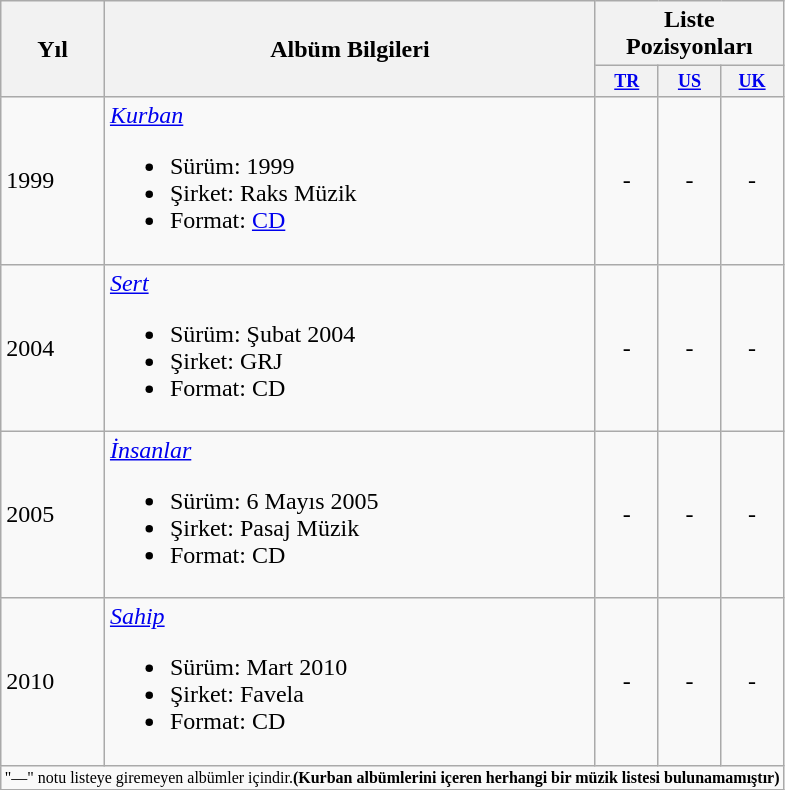<table class="wikitable">
<tr>
<th rowspan="2">Yıl</th>
<th rowspan="2">Albüm Bilgileri</th>
<th colspan="3">Liste Pozisyonları</th>
</tr>
<tr>
<th style="width:3em;font-size:75%"><a href='#'>TR</a><br></th>
<th style="width:3em;font-size:75%"><a href='#'>US</a><br></th>
<th style="width:3em;font-size:75%"><a href='#'>UK</a><br></th>
</tr>
<tr>
<td>1999</td>
<td align="left"><em><a href='#'>Kurban</a></em><br><ul><li>Sürüm: 1999</li><li>Şirket: Raks Müzik</li><li>Format: <a href='#'>CD</a></li></ul></td>
<td align="center">-</td>
<td align="center">-</td>
<td align="center">-</td>
</tr>
<tr>
<td>2004</td>
<td align="left"><em><a href='#'>Sert</a></em><br><ul><li>Sürüm: Şubat 2004</li><li>Şirket: GRJ</li><li>Format: CD</li></ul></td>
<td align="center">-</td>
<td align="center">-</td>
<td align="center">-</td>
</tr>
<tr>
<td>2005</td>
<td align="left"><em><a href='#'>İnsanlar</a></em><br><ul><li>Sürüm: 6 Mayıs 2005</li><li>Şirket: Pasaj Müzik</li><li>Format: CD</li></ul></td>
<td align="center">-</td>
<td align="center">-</td>
<td align="center">-</td>
</tr>
<tr>
<td>2010</td>
<td align="left"><em><a href='#'>Sahip</a></em><br><ul><li>Sürüm: Mart 2010</li><li>Şirket: Favela</li><li>Format: CD</li></ul></td>
<td align="center">-</td>
<td align="center">-</td>
<td align="center">-</td>
</tr>
<tr>
<td colspan="16" align="center" style="font-size: 8pt">"—" notu listeye giremeyen albümler içindir.<strong>(Kurban albümlerini içeren herhangi bir müzik listesi bulunamamıştır)</strong></td>
</tr>
</table>
